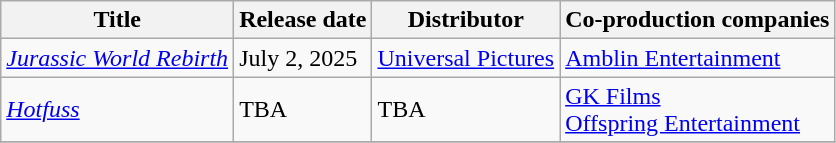<table class="wikitable sortable">
<tr>
<th>Title</th>
<th>Release date</th>
<th>Distributor</th>
<th>Co-production companies</th>
</tr>
<tr>
<td><em><a href='#'>Jurassic World Rebirth</a></em></td>
<td>July 2, 2025</td>
<td><a href='#'>Universal Pictures</a></td>
<td><a href='#'>Amblin Entertainment</a></td>
</tr>
<tr>
<td><em><a href='#'>Hotfuss</a></em></td>
<td>TBA</td>
<td>TBA</td>
<td><a href='#'>GK Films</a><br><a href='#'>Offspring Entertainment</a></td>
</tr>
<tr>
</tr>
</table>
